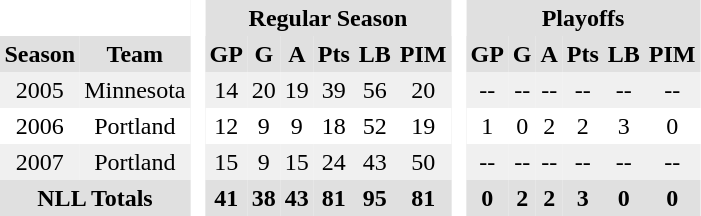<table BORDER="0" CELLPADDING="3" CELLSPACING="0">
<tr ALIGN="center" bgcolor="#e0e0e0">
<th colspan="2" bgcolor="#ffffff"> </th>
<th rowspan="99" bgcolor="#ffffff"> </th>
<th colspan="6">Regular Season</th>
<th rowspan="99" bgcolor="#ffffff"> </th>
<th colspan="6">Playoffs</th>
</tr>
<tr ALIGN="center" bgcolor="#e0e0e0">
<th>Season</th>
<th>Team</th>
<th>GP</th>
<th>G</th>
<th>A</th>
<th>Pts</th>
<th>LB</th>
<th>PIM</th>
<th>GP</th>
<th>G</th>
<th>A</th>
<th>Pts</th>
<th>LB</th>
<th>PIM</th>
</tr>
<tr ALIGN="center" bgcolor="#f0f0f0">
<td>2005</td>
<td>Minnesota</td>
<td>14</td>
<td>20</td>
<td>19</td>
<td>39</td>
<td>56</td>
<td>20</td>
<td>--</td>
<td>--</td>
<td>--</td>
<td>--</td>
<td>--</td>
<td>--</td>
</tr>
<tr ALIGN="center">
<td>2006</td>
<td>Portland</td>
<td>12</td>
<td>9</td>
<td>9</td>
<td>18</td>
<td>52</td>
<td>19</td>
<td>1</td>
<td>0</td>
<td>2</td>
<td>2</td>
<td>3</td>
<td>0</td>
</tr>
<tr ALIGN="center" bgcolor="#f0f0f0">
<td>2007</td>
<td>Portland</td>
<td>15</td>
<td>9</td>
<td>15</td>
<td>24</td>
<td>43</td>
<td>50</td>
<td>--</td>
<td>--</td>
<td>--</td>
<td>--</td>
<td>--</td>
<td>--</td>
</tr>
<tr ALIGN="center" bgcolor="#e0e0e0">
<th colspan="2">NLL Totals</th>
<th>41</th>
<th>38</th>
<th>43</th>
<th>81</th>
<th>95</th>
<th>81</th>
<th>0</th>
<th>2</th>
<th>2</th>
<th>3</th>
<th>0</th>
<th>0</th>
</tr>
</table>
